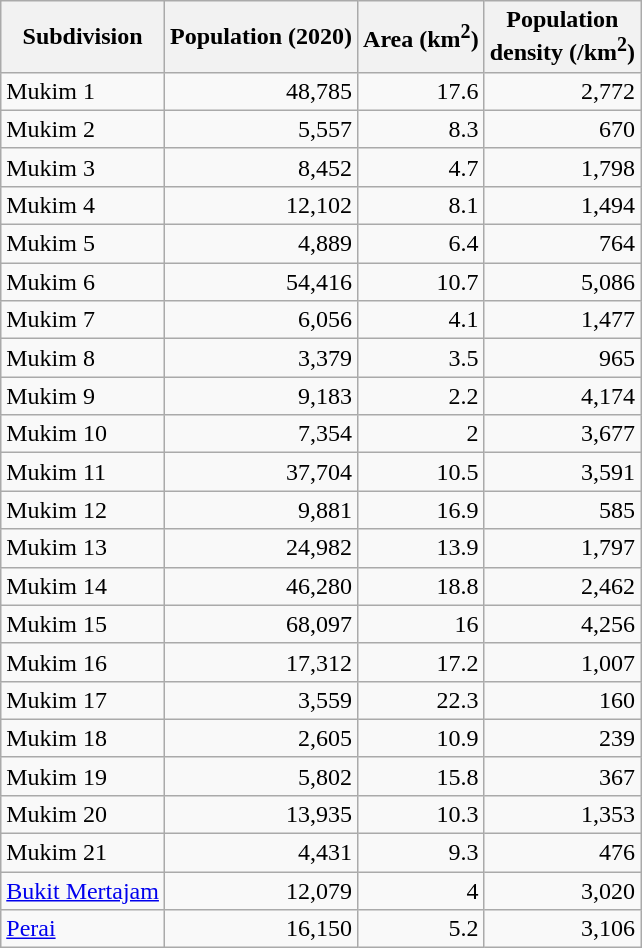<table class="wikitable sortable mw-collapsible">
<tr>
<th>Subdivision</th>
<th>Population (2020)</th>
<th>Area (km<sup>2</sup>)</th>
<th>Population<br>density (/km<sup>2</sup>)</th>
</tr>
<tr>
<td>Mukim 1</td>
<td align="right">48,785</td>
<td align="right">17.6</td>
<td align="right">2,772</td>
</tr>
<tr>
<td>Mukim 2</td>
<td align="right">5,557</td>
<td align="right">8.3</td>
<td align="right">670</td>
</tr>
<tr>
<td>Mukim 3</td>
<td align="right">8,452</td>
<td align="right">4.7</td>
<td align="right">1,798</td>
</tr>
<tr>
<td>Mukim 4</td>
<td align="right">12,102</td>
<td align="right">8.1</td>
<td align="right">1,494</td>
</tr>
<tr>
<td>Mukim 5</td>
<td align="right">4,889</td>
<td align="right">6.4</td>
<td align="right">764</td>
</tr>
<tr>
<td>Mukim 6</td>
<td align="right">54,416</td>
<td align="right">10.7</td>
<td align="right">5,086</td>
</tr>
<tr>
<td>Mukim 7</td>
<td align="right">6,056</td>
<td align="right">4.1</td>
<td align="right">1,477</td>
</tr>
<tr>
<td>Mukim 8</td>
<td align="right">3,379</td>
<td align="right">3.5</td>
<td align="right">965</td>
</tr>
<tr>
<td>Mukim 9</td>
<td align="right">9,183</td>
<td align="right">2.2</td>
<td align="right">4,174</td>
</tr>
<tr>
<td>Mukim 10</td>
<td align="right">7,354</td>
<td align="right">2</td>
<td align="right">3,677</td>
</tr>
<tr>
<td>Mukim 11</td>
<td align="right">37,704</td>
<td align="right">10.5</td>
<td align="right">3,591</td>
</tr>
<tr>
<td>Mukim 12</td>
<td align="right">9,881</td>
<td align="right">16.9</td>
<td align="right">585</td>
</tr>
<tr>
<td>Mukim 13</td>
<td align="right">24,982</td>
<td align="right">13.9</td>
<td align="right">1,797</td>
</tr>
<tr>
<td>Mukim 14</td>
<td align="right">46,280</td>
<td align="right">18.8</td>
<td align="right">2,462</td>
</tr>
<tr>
<td>Mukim 15</td>
<td align="right">68,097</td>
<td align="right">16</td>
<td align="right">4,256</td>
</tr>
<tr>
<td>Mukim 16</td>
<td align="right">17,312</td>
<td align="right">17.2</td>
<td align="right">1,007</td>
</tr>
<tr>
<td>Mukim 17</td>
<td align="right">3,559</td>
<td align="right">22.3</td>
<td align="right">160</td>
</tr>
<tr>
<td>Mukim 18</td>
<td align="right">2,605</td>
<td align="right">10.9</td>
<td align="right">239</td>
</tr>
<tr>
<td>Mukim 19</td>
<td align="right">5,802</td>
<td align="right">15.8</td>
<td align="right">367</td>
</tr>
<tr>
<td>Mukim 20</td>
<td align="right">13,935</td>
<td align="right">10.3</td>
<td align="right">1,353</td>
</tr>
<tr>
<td>Mukim 21</td>
<td align="right">4,431</td>
<td align="right">9.3</td>
<td align="right">476</td>
</tr>
<tr>
<td><a href='#'>Bukit Mertajam</a></td>
<td align="right">12,079</td>
<td align="right">4</td>
<td align="right">3,020</td>
</tr>
<tr>
<td><a href='#'>Perai</a></td>
<td align="right">16,150</td>
<td align="right">5.2</td>
<td align="right">3,106</td>
</tr>
</table>
